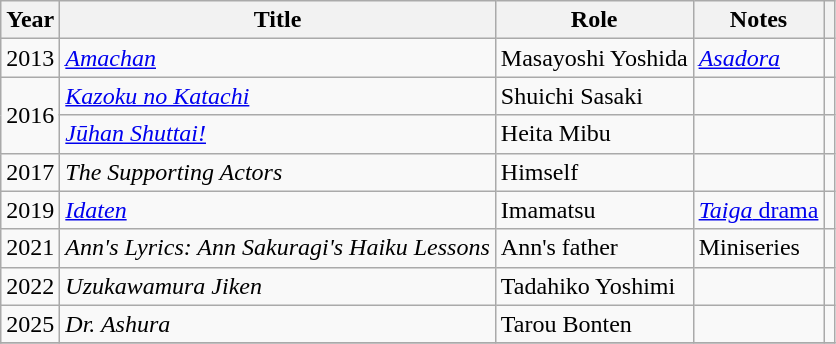<table class="wikitable">
<tr>
<th>Year</th>
<th>Title</th>
<th>Role</th>
<th>Notes</th>
<th></th>
</tr>
<tr>
<td>2013</td>
<td><em><a href='#'>Amachan</a></em></td>
<td>Masayoshi Yoshida</td>
<td><em><a href='#'>Asadora</a></em></td>
<td></td>
</tr>
<tr>
<td rowspan="2">2016</td>
<td><em><a href='#'>Kazoku no Katachi</a></em></td>
<td>Shuichi Sasaki</td>
<td></td>
<td></td>
</tr>
<tr>
<td><em><a href='#'>Jūhan Shuttai!</a></em></td>
<td>Heita Mibu</td>
<td></td>
<td></td>
</tr>
<tr>
<td>2017</td>
<td><em>The Supporting Actors</em></td>
<td>Himself</td>
<td></td>
<td></td>
</tr>
<tr>
<td>2019</td>
<td><em><a href='#'>Idaten</a></em></td>
<td>Imamatsu</td>
<td><a href='#'><em>Taiga</em> drama</a></td>
<td></td>
</tr>
<tr>
<td>2021</td>
<td><em>Ann's Lyrics: Ann Sakuragi's Haiku Lessons</em></td>
<td>Ann's father</td>
<td>Miniseries</td>
<td></td>
</tr>
<tr>
<td>2022</td>
<td><em>Uzukawamura Jiken</em></td>
<td>Tadahiko Yoshimi</td>
<td></td>
<td></td>
</tr>
<tr>
<td>2025</td>
<td><em>Dr. Ashura</em></td>
<td>Tarou Bonten</td>
<td></td>
<td></td>
</tr>
<tr>
</tr>
</table>
